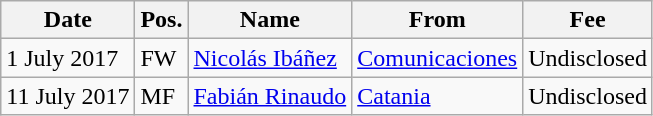<table class="wikitable">
<tr>
<th>Date</th>
<th>Pos.</th>
<th>Name</th>
<th>From</th>
<th>Fee</th>
</tr>
<tr>
<td>1 July 2017</td>
<td>FW</td>
<td> <a href='#'>Nicolás Ibáñez</a></td>
<td> <a href='#'>Comunicaciones</a></td>
<td>Undisclosed</td>
</tr>
<tr>
<td>11 July 2017</td>
<td>MF</td>
<td> <a href='#'>Fabián Rinaudo</a></td>
<td> <a href='#'>Catania</a></td>
<td>Undisclosed</td>
</tr>
</table>
